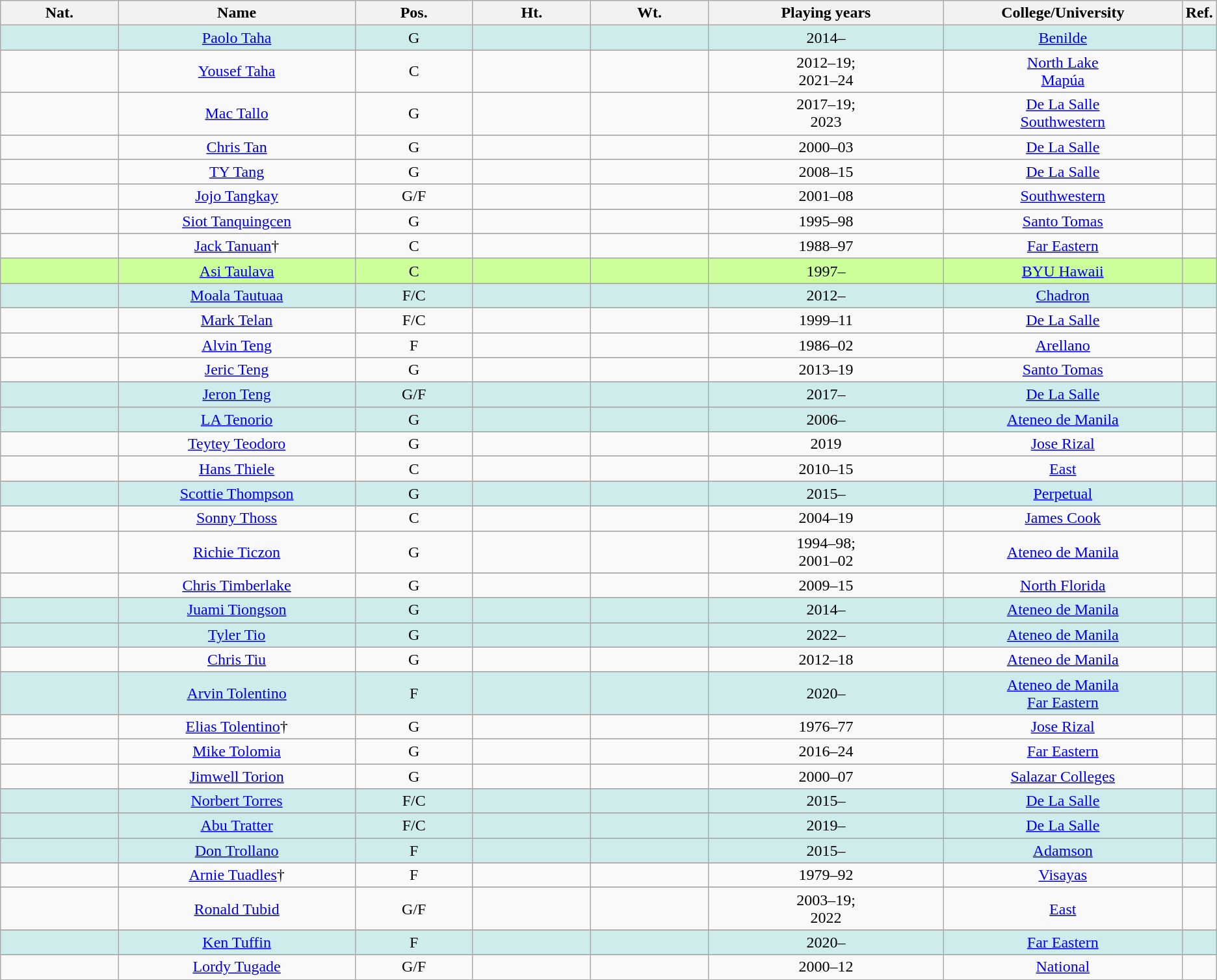<table class="wikitable" style="text-align:center;">
<tr>
<th scope="col" width="10%">Nat.</th>
<th scope="col" width="20%">Name</th>
<th scope="col" width="10%">Pos.</th>
<th scope="col" width="10%">Ht.</th>
<th scope="col" width="10%">Wt.</th>
<th scope="col" width="20%">Playing years</th>
<th scope="col" width="20%">College/University</th>
<th scope="col" width="5%">Ref.</th>
</tr>
<tr align="center" bgcolor="#CFECEC" width="20">
<td></td>
<td><a href='#'>Paolo Taha</a></td>
<td>G</td>
<td></td>
<td></td>
<td>2014–</td>
<td><a href='#'>Benilde</a></td>
<td></td>
</tr>
<tr>
</tr>
<tr>
<td> </td>
<td><a href='#'>Yousef Taha</a></td>
<td>C</td>
<td></td>
<td></td>
<td>2012–19;<br>2021–24</td>
<td><a href='#'>North Lake</a><br><a href='#'>Mapúa</a></td>
<td></td>
</tr>
<tr>
</tr>
<tr>
<td></td>
<td><a href='#'>Mac Tallo</a></td>
<td>G</td>
<td></td>
<td></td>
<td>2017–19;<br>2023</td>
<td><a href='#'>De La Salle</a><br><a href='#'>Southwestern</a></td>
<td></td>
</tr>
<tr>
</tr>
<tr>
<td></td>
<td><a href='#'>Chris Tan</a></td>
<td>G</td>
<td></td>
<td></td>
<td>2000–03</td>
<td><a href='#'>De La Salle</a></td>
<td></td>
</tr>
<tr>
</tr>
<tr>
<td></td>
<td><a href='#'>TY Tang</a></td>
<td>G</td>
<td></td>
<td></td>
<td>2008–15</td>
<td><a href='#'>De La Salle</a></td>
<td></td>
</tr>
<tr>
</tr>
<tr>
<td></td>
<td><a href='#'>Jojo Tangkay</a></td>
<td>G/F</td>
<td></td>
<td></td>
<td>2001–08</td>
<td><a href='#'>Southwestern</a></td>
<td></td>
</tr>
<tr>
</tr>
<tr>
<td></td>
<td><a href='#'>Siot Tanquingcen</a></td>
<td>G</td>
<td></td>
<td></td>
<td>1995–98</td>
<td><a href='#'>Santo Tomas</a></td>
<td></td>
</tr>
<tr>
</tr>
<tr>
<td></td>
<td><a href='#'>Jack Tanuan</a>†</td>
<td>C</td>
<td></td>
<td></td>
<td>1988–97</td>
<td><a href='#'>Far Eastern</a></td>
<td></td>
</tr>
<tr>
</tr>
<tr style="background:#CCFF99; width:1em">
<td> </td>
<td><a href='#'>Asi Taulava</a></td>
<td>C</td>
<td></td>
<td></td>
<td>1997–</td>
<td><a href='#'>BYU Hawaii</a></td>
<td></td>
</tr>
<tr>
</tr>
<tr align="center" bgcolor="#CFECEC" width="20">
<td>  </td>
<td><a href='#'>Moala Tautuaa</a></td>
<td>F/C</td>
<td></td>
<td></td>
<td>2012–</td>
<td><a href='#'>Chadron</a></td>
<td></td>
</tr>
<tr>
</tr>
<tr>
<td></td>
<td><a href='#'>Mark Telan</a></td>
<td>F/C</td>
<td></td>
<td></td>
<td>1999–11</td>
<td><a href='#'>De La Salle</a></td>
<td></td>
</tr>
<tr>
</tr>
<tr>
<td></td>
<td><a href='#'>Alvin Teng</a></td>
<td>F</td>
<td></td>
<td></td>
<td>1986–02</td>
<td><a href='#'>Arellano</a></td>
<td></td>
</tr>
<tr>
</tr>
<tr>
<td></td>
<td><a href='#'>Jeric Teng</a></td>
<td>G</td>
<td></td>
<td></td>
<td>2013–19</td>
<td><a href='#'>Santo Tomas</a></td>
<td></td>
</tr>
<tr>
</tr>
<tr align="center" bgcolor="#CFECEC" width="20">
<td></td>
<td><a href='#'>Jeron Teng</a></td>
<td>G/F</td>
<td></td>
<td></td>
<td>2017–</td>
<td><a href='#'>De La Salle</a></td>
<td></td>
</tr>
<tr>
</tr>
<tr align="center" bgcolor="#CFECEC" width="20">
<td></td>
<td><a href='#'>LA Tenorio</a></td>
<td>G</td>
<td></td>
<td></td>
<td>2006–</td>
<td><a href='#'>Ateneo de Manila</a></td>
<td></td>
</tr>
<tr>
</tr>
<tr>
<td></td>
<td><a href='#'>Teytey Teodoro</a></td>
<td>G</td>
<td></td>
<td></td>
<td>2019</td>
<td><a href='#'>Jose Rizal</a></td>
<td></td>
</tr>
<tr>
</tr>
<tr>
<td></td>
<td><a href='#'>Hans Thiele</a></td>
<td>C</td>
<td></td>
<td></td>
<td>2010–15</td>
<td><a href='#'>East</a></td>
<td></td>
</tr>
<tr>
</tr>
<tr align="center" bgcolor="#CFECEC" width="20">
<td></td>
<td><a href='#'>Scottie Thompson</a></td>
<td>G</td>
<td></td>
<td></td>
<td>2015–</td>
<td><a href='#'>Perpetual</a></td>
<td></td>
</tr>
<tr>
</tr>
<tr>
<td> </td>
<td><a href='#'>Sonny Thoss</a></td>
<td>C</td>
<td></td>
<td></td>
<td>2004–19</td>
<td><a href='#'>James Cook</a></td>
<td></td>
</tr>
<tr>
</tr>
<tr>
<td></td>
<td><a href='#'>Richie Ticzon</a></td>
<td>G</td>
<td></td>
<td></td>
<td>1994–98;<br>2001–02</td>
<td><a href='#'>Ateneo de Manila</a></td>
<td></td>
</tr>
<tr>
</tr>
<tr>
<td> </td>
<td><a href='#'>Chris Timberlake</a></td>
<td>G</td>
<td></td>
<td></td>
<td>2009–15</td>
<td><a href='#'>North Florida</a></td>
<td></td>
</tr>
<tr>
</tr>
<tr align="center" bgcolor="#CFECEC" width="20">
<td></td>
<td><a href='#'>Juami Tiongson</a></td>
<td>G</td>
<td></td>
<td></td>
<td>2014–</td>
<td><a href='#'>Ateneo de Manila</a></td>
<td></td>
</tr>
<tr>
</tr>
<tr align="center" bgcolor="#CFECEC" width="20">
<td></td>
<td><a href='#'>Tyler Tio</a></td>
<td>G</td>
<td></td>
<td></td>
<td>2022–</td>
<td><a href='#'>Ateneo de Manila</a></td>
<td></td>
</tr>
<tr>
</tr>
<tr>
<td></td>
<td><a href='#'>Chris Tiu</a></td>
<td>G</td>
<td></td>
<td></td>
<td>2012–18</td>
<td><a href='#'>Ateneo de Manila</a></td>
<td></td>
</tr>
<tr>
</tr>
<tr align="center" bgcolor="#CFECEC" width="20">
<td></td>
<td><a href='#'>Arvin Tolentino</a></td>
<td>F</td>
<td></td>
<td></td>
<td>2020–</td>
<td><a href='#'>Ateneo de Manila</a><br><a href='#'>Far Eastern</a></td>
<td></td>
</tr>
<tr>
</tr>
<tr>
<td></td>
<td><a href='#'>Elias Tolentino</a>†</td>
<td>G</td>
<td></td>
<td></td>
<td>1976–77</td>
<td><a href='#'>Jose Rizal</a></td>
<td></td>
</tr>
<tr>
</tr>
<tr>
<td></td>
<td><a href='#'>Mike Tolomia</a></td>
<td>G</td>
<td></td>
<td></td>
<td>2016–24</td>
<td><a href='#'>Far Eastern</a></td>
<td></td>
</tr>
<tr>
</tr>
<tr>
<td></td>
<td><a href='#'>Jimwell Torion</a></td>
<td>G</td>
<td></td>
<td></td>
<td>2000–07</td>
<td><a href='#'>Salazar Colleges</a></td>
<td></td>
</tr>
<tr>
</tr>
<tr align="center" bgcolor="#CFECEC" width="20">
<td> </td>
<td><a href='#'>Norbert Torres</a></td>
<td>F/C</td>
<td></td>
<td></td>
<td>2015–</td>
<td><a href='#'>De La Salle</a></td>
<td></td>
</tr>
<tr>
</tr>
<tr align="center" bgcolor="#CFECEC" width="20">
<td> </td>
<td><a href='#'>Abu Tratter</a></td>
<td>F/C</td>
<td></td>
<td></td>
<td>2019–</td>
<td><a href='#'>De La Salle</a></td>
<td></td>
</tr>
<tr>
</tr>
<tr align="center" bgcolor="#CFECEC" width="20">
<td></td>
<td><a href='#'>Don Trollano</a></td>
<td>F</td>
<td></td>
<td></td>
<td>2015–</td>
<td><a href='#'>Adamson</a></td>
<td></td>
</tr>
<tr>
</tr>
<tr>
<td></td>
<td><a href='#'>Arnie Tuadles</a>†</td>
<td>F</td>
<td></td>
<td></td>
<td>1979–92</td>
<td><a href='#'>Visayas</a></td>
<td></td>
</tr>
<tr>
</tr>
<tr>
<td></td>
<td><a href='#'>Ronald Tubid</a></td>
<td>G/F</td>
<td></td>
<td></td>
<td>2003–19;<br>2022</td>
<td><a href='#'>East</a></td>
<td></td>
</tr>
<tr>
</tr>
<tr align="center" bgcolor="#CFECEC" width="20">
<td> </td>
<td><a href='#'>Ken Tuffin</a></td>
<td>F</td>
<td></td>
<td></td>
<td>2020–</td>
<td><a href='#'>Far Eastern</a></td>
<td></td>
</tr>
<tr>
</tr>
<tr>
<td></td>
<td><a href='#'>Lordy Tugade</a></td>
<td>G/F</td>
<td></td>
<td></td>
<td>2000–12</td>
<td><a href='#'>National</a></td>
<td></td>
</tr>
<tr>
</tr>
</table>
